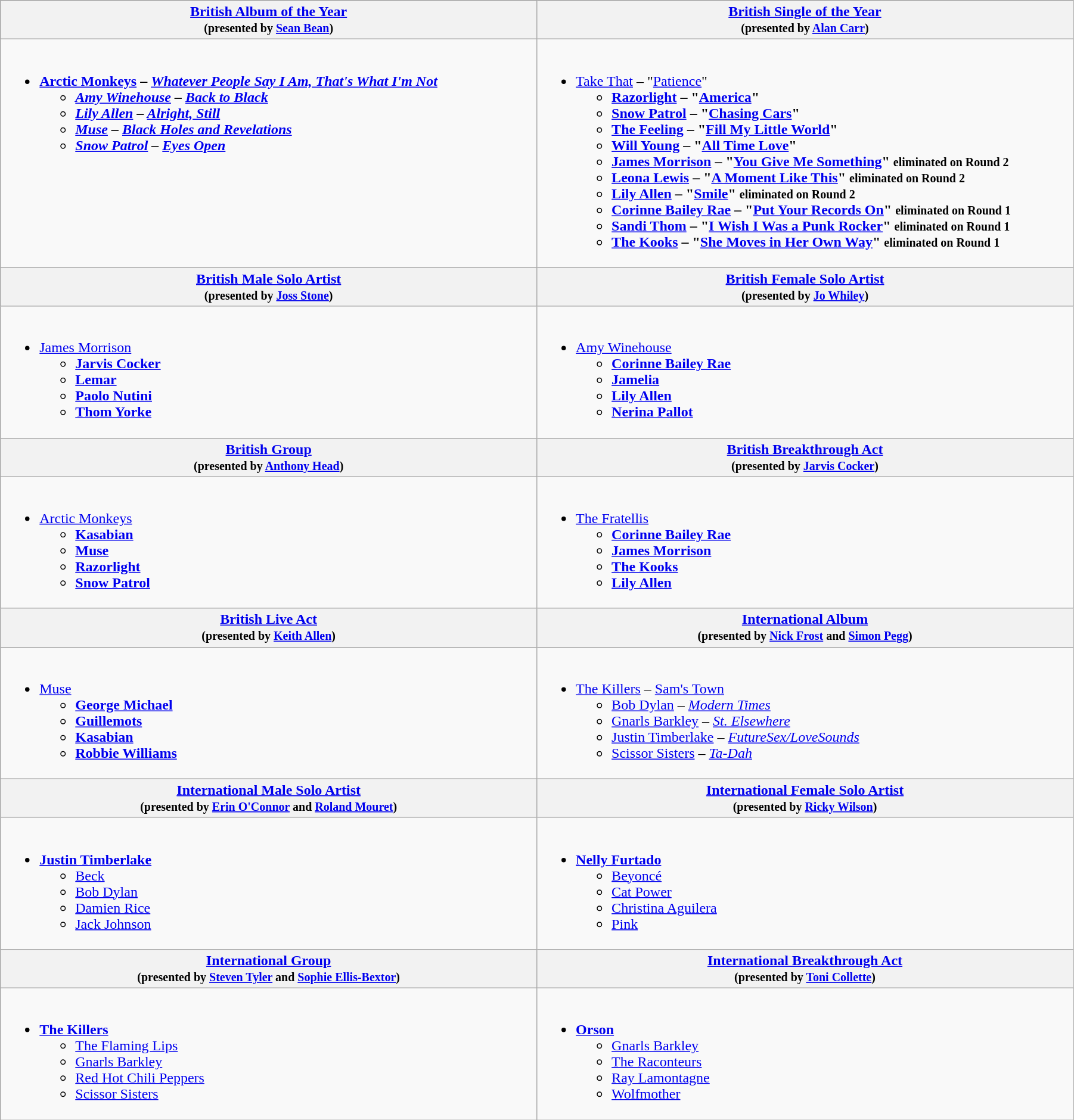<table class="wikitable" style="width:95%">
<tr bgcolor="#bebebe">
<th width="50%"><a href='#'>British Album of the Year</a><br><small>(presented by <a href='#'>Sean Bean</a>)</small></th>
<th width="50%"><a href='#'>British Single of the Year</a><br><small>(presented by <a href='#'>Alan Carr</a>)</small></th>
</tr>
<tr>
<td valign="top"><br><ul><li><strong><a href='#'>Arctic Monkeys</a> – <em><a href='#'>Whatever People Say I Am, That's What I'm Not</a><strong><em><ul><li><a href='#'>Amy Winehouse</a> – </em><a href='#'>Back to Black</a><em></li><li><a href='#'>Lily Allen</a> – </em><a href='#'>Alright, Still</a><em></li><li><a href='#'>Muse</a> – </em><a href='#'>Black Holes and Revelations</a><em></li><li><a href='#'>Snow Patrol</a> – </em><a href='#'>Eyes Open</a><em></li></ul></li></ul></td>
<td valign="top"><br><ul><li></strong><a href='#'>Take That</a> – "<a href='#'>Patience</a>"<strong><ul><li><a href='#'>Razorlight</a> – "<a href='#'>America</a>"</li><li><a href='#'>Snow Patrol</a> – "<a href='#'>Chasing Cars</a>"</li><li><a href='#'>The Feeling</a> – "<a href='#'>Fill My Little World</a>"</li><li><a href='#'>Will Young</a> – "<a href='#'>All Time Love</a>"</li><li><a href='#'>James Morrison</a> – "<a href='#'>You Give Me Something</a>" <small>eliminated on Round 2</small></li><li><a href='#'>Leona Lewis</a> – "<a href='#'>A Moment Like This</a>" <small>eliminated on Round 2</small></li><li><a href='#'>Lily Allen</a> – "<a href='#'>Smile</a>" <small>eliminated on Round 2</small></li><li><a href='#'>Corinne Bailey Rae</a> – "<a href='#'>Put Your Records On</a>" <small>eliminated on Round 1</small></li><li><a href='#'>Sandi Thom</a> – "<a href='#'>I Wish I Was a Punk Rocker</a>" <small>eliminated on Round 1</small></li><li><a href='#'>The Kooks</a> – "<a href='#'>She Moves in Her Own Way</a>" <small>eliminated on Round 1</small></li></ul></li></ul></td>
</tr>
<tr>
<th width="50%"><a href='#'>British Male Solo Artist</a><br><small>(presented by <a href='#'>Joss Stone</a>)</small></th>
<th width="50%"><a href='#'>British Female Solo Artist</a><br><small>(presented by <a href='#'>Jo Whiley</a>)</small></th>
</tr>
<tr>
<td valign="top"><br><ul><li></strong><a href='#'>James Morrison</a><strong><ul><li><a href='#'>Jarvis Cocker</a></li><li><a href='#'>Lemar</a></li><li><a href='#'>Paolo Nutini</a></li><li><a href='#'>Thom Yorke</a></li></ul></li></ul></td>
<td valign="top"><br><ul><li></strong><a href='#'>Amy Winehouse</a><strong><ul><li><a href='#'>Corinne Bailey Rae</a></li><li><a href='#'>Jamelia</a></li><li><a href='#'>Lily Allen</a></li><li><a href='#'>Nerina Pallot</a></li></ul></li></ul></td>
</tr>
<tr>
<th width="50%"><a href='#'>British Group</a><br><small>(presented by <a href='#'>Anthony Head</a>)</small></th>
<th width="50%"><a href='#'>British Breakthrough Act</a><br><small>(presented by <a href='#'>Jarvis Cocker</a>)</small></th>
</tr>
<tr>
<td valign="top"><br><ul><li></strong><a href='#'>Arctic Monkeys</a><strong><ul><li><a href='#'>Kasabian</a></li><li><a href='#'>Muse</a></li><li><a href='#'>Razorlight</a></li><li><a href='#'>Snow Patrol</a></li></ul></li></ul></td>
<td valign="top"><br><ul><li></strong><a href='#'>The Fratellis</a><strong><ul><li><a href='#'>Corinne Bailey Rae</a></li><li><a href='#'>James Morrison</a></li><li><a href='#'>The Kooks</a></li><li><a href='#'>Lily Allen</a></li></ul></li></ul></td>
</tr>
<tr>
<th width="50%"><a href='#'>British Live Act</a><br><small>(presented by <a href='#'>Keith Allen</a>)</small></th>
<th width="50%"><a href='#'>International Album</a><br><small>(presented by <a href='#'>Nick Frost</a> and <a href='#'>Simon Pegg</a>)</small></th>
</tr>
<tr>
<td valign="top"><br><ul><li></strong><a href='#'>Muse</a><strong><ul><li><a href='#'>George Michael</a></li><li><a href='#'>Guillemots</a></li><li><a href='#'>Kasabian</a></li><li><a href='#'>Robbie Williams</a></li></ul></li></ul></td>
<td valign="top"><br><ul><li></strong><a href='#'>The Killers</a> – </em><a href='#'>Sam's Town</a></em></strong><ul><li><a href='#'>Bob Dylan</a> – <em><a href='#'>Modern Times</a></em></li><li><a href='#'>Gnarls Barkley</a> – <em><a href='#'>St. Elsewhere</a></em></li><li><a href='#'>Justin Timberlake</a> – <em><a href='#'>FutureSex/LoveSounds</a></em></li><li><a href='#'>Scissor Sisters</a> – <em><a href='#'>Ta-Dah</a></em></li></ul></li></ul></td>
</tr>
<tr>
<th width="50%"><a href='#'>International Male Solo Artist</a><br><small>(presented by <a href='#'>Erin O'Connor</a> and <a href='#'>Roland Mouret</a>)</small></th>
<th width="50%"><a href='#'>International Female Solo Artist</a><br><small>(presented by <a href='#'>Ricky Wilson</a>)</small></th>
</tr>
<tr>
<td valign="top"><br><ul><li><strong><a href='#'>Justin Timberlake</a></strong><ul><li><a href='#'>Beck</a></li><li><a href='#'>Bob Dylan</a></li><li><a href='#'>Damien Rice</a></li><li><a href='#'>Jack Johnson</a></li></ul></li></ul></td>
<td valign="top"><br><ul><li><strong><a href='#'>Nelly Furtado</a></strong><ul><li><a href='#'>Beyoncé</a></li><li><a href='#'>Cat Power</a></li><li><a href='#'>Christina Aguilera</a></li><li><a href='#'>Pink</a></li></ul></li></ul></td>
</tr>
<tr>
<th width="50%"><a href='#'>International Group</a><br><small>(presented by <a href='#'>Steven Tyler</a> and <a href='#'>Sophie Ellis-Bextor</a>)</small></th>
<th width="50%"><a href='#'>International Breakthrough Act</a><br><small>(presented by <a href='#'>Toni Collette</a>)</small></th>
</tr>
<tr>
<td valign="top"><br><ul><li><strong><a href='#'>The Killers</a></strong><ul><li><a href='#'>The Flaming Lips</a></li><li><a href='#'>Gnarls Barkley</a></li><li><a href='#'>Red Hot Chili Peppers</a></li><li><a href='#'>Scissor Sisters</a></li></ul></li></ul></td>
<td valign="top"><br><ul><li><strong><a href='#'>Orson</a></strong><ul><li><a href='#'>Gnarls Barkley</a></li><li><a href='#'>The Raconteurs</a></li><li><a href='#'>Ray Lamontagne</a></li><li><a href='#'>Wolfmother</a></li></ul></li></ul></td>
</tr>
</table>
